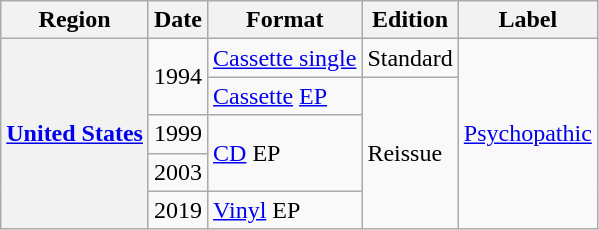<table class="wikitable plainrowheaders">
<tr>
<th scope="col">Region</th>
<th scope="col">Date</th>
<th scope="col">Format</th>
<th scope="col">Edition</th>
<th scope="col">Label</th>
</tr>
<tr>
<th rowspan="5" scope="row"><a href='#'>United States</a></th>
<td rowspan="2">1994</td>
<td><a href='#'>Cassette single</a></td>
<td>Standard</td>
<td rowspan="5"><a href='#'>Psychopathic</a></td>
</tr>
<tr>
<td><a href='#'>Cassette</a> <a href='#'>EP</a></td>
<td rowspan="4">Reissue</td>
</tr>
<tr>
<td>1999</td>
<td rowspan="2"><a href='#'>CD</a> EP</td>
</tr>
<tr>
<td>2003</td>
</tr>
<tr>
<td>2019</td>
<td><a href='#'>Vinyl</a> EP</td>
</tr>
</table>
